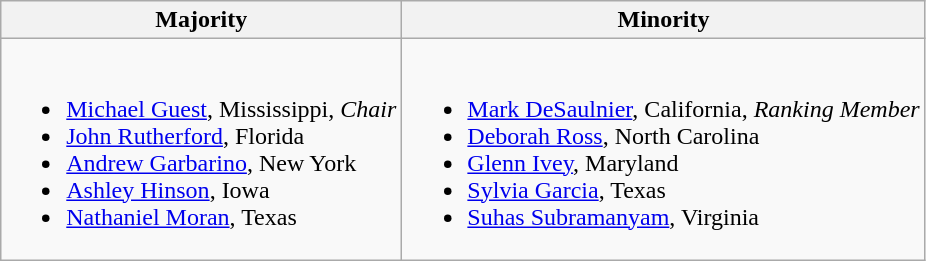<table class=wikitable>
<tr>
<th>Majority</th>
<th>Minority</th>
</tr>
<tr>
<td><br><ul><li><a href='#'>Michael Guest</a>, Mississippi, <em>Chair</em></li><li><a href='#'>John Rutherford</a>, Florida</li><li><a href='#'>Andrew Garbarino</a>, New York</li><li><a href='#'>Ashley Hinson</a>, Iowa</li><li><a href='#'>Nathaniel Moran</a>, Texas</li></ul></td>
<td><br><ul><li><a href='#'>Mark DeSaulnier</a>, California, <em>Ranking Member</em></li><li><a href='#'>Deborah Ross</a>, North Carolina</li><li><a href='#'>Glenn Ivey</a>, Maryland</li><li><a href='#'>Sylvia Garcia</a>, Texas</li><li><a href='#'>Suhas Subramanyam</a>, Virginia</li></ul></td>
</tr>
</table>
